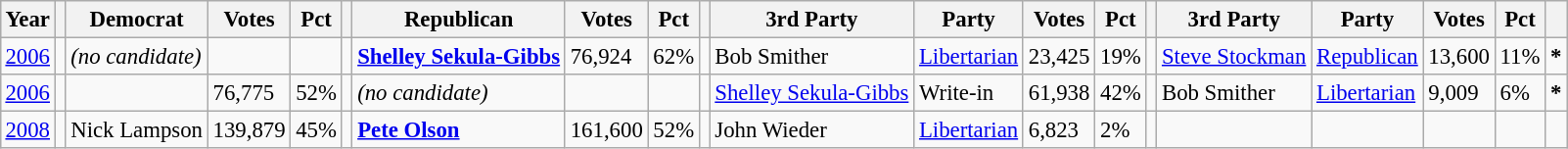<table class="wikitable" style="margin:0.5em ; font-size:95%">
<tr>
<th>Year</th>
<th></th>
<th>Democrat</th>
<th>Votes</th>
<th>Pct</th>
<th></th>
<th>Republican</th>
<th>Votes</th>
<th>Pct</th>
<th></th>
<th>3rd Party</th>
<th>Party</th>
<th>Votes</th>
<th>Pct</th>
<th></th>
<th>3rd Party</th>
<th>Party</th>
<th>Votes</th>
<th>Pct</th>
<th></th>
</tr>
<tr>
<td><a href='#'>2006</a></td>
<td></td>
<td><em>(no candidate)</em></td>
<td></td>
<td></td>
<td></td>
<td><strong><a href='#'>Shelley Sekula-Gibbs</a></strong></td>
<td>76,924</td>
<td>62%</td>
<td></td>
<td>Bob Smither</td>
<td><a href='#'>Libertarian</a></td>
<td>23,425</td>
<td>19%</td>
<td></td>
<td><a href='#'>Steve Stockman</a></td>
<td><a href='#'>Republican</a></td>
<td>13,600</td>
<td>11%</td>
<td><strong>*</strong></td>
</tr>
<tr>
<td><a href='#'>2006</a></td>
<td></td>
<td></td>
<td>76,775</td>
<td>52%</td>
<td></td>
<td><em>(no candidate)</em></td>
<td></td>
<td></td>
<td></td>
<td><a href='#'>Shelley Sekula-Gibbs</a></td>
<td>Write-in</td>
<td>61,938</td>
<td>42%</td>
<td></td>
<td>Bob Smither</td>
<td><a href='#'>Libertarian</a></td>
<td>9,009</td>
<td>6%</td>
<td><strong>*</strong></td>
</tr>
<tr>
<td><a href='#'>2008</a></td>
<td></td>
<td>Nick Lampson</td>
<td>139,879</td>
<td>45%</td>
<td></td>
<td><strong><a href='#'>Pete Olson</a></strong></td>
<td>161,600</td>
<td>52%</td>
<td></td>
<td>John Wieder</td>
<td><a href='#'>Libertarian</a></td>
<td>6,823</td>
<td>2%</td>
<td></td>
<td></td>
<td></td>
<td></td>
<td></td>
<td></td>
</tr>
</table>
